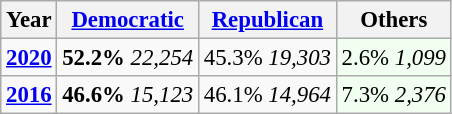<table class="wikitable" style="font-size:95%;">
<tr>
<th>Year</th>
<th><a href='#'>Democratic</a></th>
<th><a href='#'>Republican</a></th>
<th>Others</th>
</tr>
<tr>
<td style="text-align:center;" ><strong><a href='#'>2020</a></strong></td>
<td style="text-align:center;" ><strong>52.2%</strong> <em>22,254</em></td>
<td style="text-align:center;" >45.3% <em>19,303</em></td>
<td style="text-align:center; background:honeyDew;">2.6% <em>1,099</em></td>
</tr>
<tr>
<td style="text-align:center;" ><strong><a href='#'>2016</a></strong></td>
<td style="text-align:center;" ><strong>46.6%</strong> <em>15,123</em></td>
<td style="text-align:center;" >46.1% <em>14,964</em></td>
<td style="text-align:center; background:honeyDew;">7.3% <em>2,376</em></td>
</tr>
</table>
